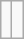<table class="wikitable">
<tr valign="top">
<td><br></td>
<td><br></td>
</tr>
</table>
